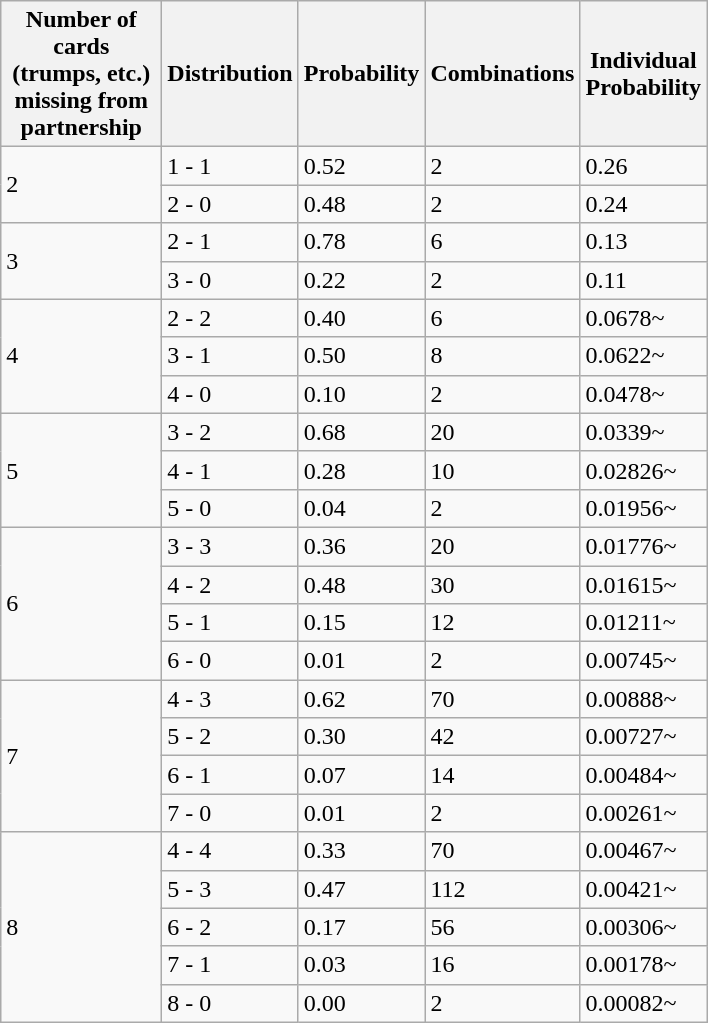<table class=wikitable>
<tr>
<th width=100>Number of cards (trumps, etc.) missing from partnership</th>
<th>Distribution</th>
<th>Probability</th>
<th>Combinations</th>
<th>Individual<br>Probability</th>
</tr>
<tr>
<td rowspan=2>2</td>
<td>1 - 1</td>
<td>0.52</td>
<td>2</td>
<td>0.26</td>
</tr>
<tr>
<td>2 - 0</td>
<td>0.48</td>
<td>2</td>
<td>0.24</td>
</tr>
<tr>
<td rowspan=2>3</td>
<td>2 - 1</td>
<td>0.78</td>
<td>6</td>
<td>0.13</td>
</tr>
<tr>
<td>3 - 0</td>
<td>0.22</td>
<td>2</td>
<td>0.11</td>
</tr>
<tr>
<td rowspan=3>4</td>
<td>2 - 2</td>
<td>0.40</td>
<td>6</td>
<td>0.0678~</td>
</tr>
<tr>
<td>3 - 1</td>
<td>0.50</td>
<td>8</td>
<td>0.0622~</td>
</tr>
<tr>
<td>4 - 0</td>
<td>0.10</td>
<td>2</td>
<td>0.0478~</td>
</tr>
<tr>
<td rowspan=3>5</td>
<td>3 - 2</td>
<td>0.68</td>
<td>20</td>
<td>0.0339~</td>
</tr>
<tr>
<td>4 - 1</td>
<td>0.28</td>
<td>10</td>
<td>0.02826~</td>
</tr>
<tr>
<td>5 - 0</td>
<td>0.04</td>
<td>2</td>
<td>0.01956~</td>
</tr>
<tr>
<td rowspan=4>6</td>
<td>3 - 3</td>
<td>0.36</td>
<td>20</td>
<td>0.01776~</td>
</tr>
<tr>
<td>4 - 2</td>
<td>0.48</td>
<td>30</td>
<td>0.01615~</td>
</tr>
<tr>
<td>5 - 1</td>
<td>0.15</td>
<td>12</td>
<td>0.01211~</td>
</tr>
<tr>
<td>6 - 0</td>
<td>0.01</td>
<td>2</td>
<td>0.00745~</td>
</tr>
<tr>
<td rowspan=4>7</td>
<td>4 - 3</td>
<td>0.62</td>
<td>70</td>
<td>0.00888~</td>
</tr>
<tr>
<td>5 - 2</td>
<td>0.30</td>
<td>42</td>
<td>0.00727~</td>
</tr>
<tr>
<td>6 - 1</td>
<td>0.07</td>
<td>14</td>
<td>0.00484~</td>
</tr>
<tr>
<td>7 - 0</td>
<td>0.01</td>
<td>2</td>
<td>0.00261~</td>
</tr>
<tr>
<td rowspan=5>8</td>
<td>4 - 4</td>
<td>0.33</td>
<td>70</td>
<td>0.00467~</td>
</tr>
<tr>
<td>5 - 3</td>
<td>0.47</td>
<td>112</td>
<td>0.00421~</td>
</tr>
<tr>
<td>6 - 2</td>
<td>0.17</td>
<td>56</td>
<td>0.00306~</td>
</tr>
<tr>
<td>7 - 1</td>
<td>0.03</td>
<td>16</td>
<td>0.00178~</td>
</tr>
<tr>
<td>8 - 0</td>
<td>0.00</td>
<td>2</td>
<td>0.00082~</td>
</tr>
</table>
